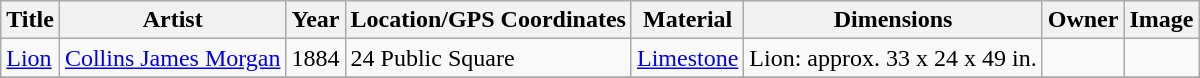<table class="wikitable sortable">
<tr>
<th>Title</th>
<th>Artist</th>
<th>Year</th>
<th>Location/GPS Coordinates</th>
<th>Material</th>
<th>Dimensions</th>
<th>Owner</th>
<th>Image</th>
</tr>
<tr>
<td><a href='#'>Lion</a></td>
<td><a href='#'>Collins James Morgan</a></td>
<td>1884</td>
<td>24 Public Square</td>
<td><a href='#'>Limestone</a></td>
<td>Lion: approx. 33 x 24 x 49 in.</td>
<td></td>
<td></td>
</tr>
<tr>
</tr>
</table>
